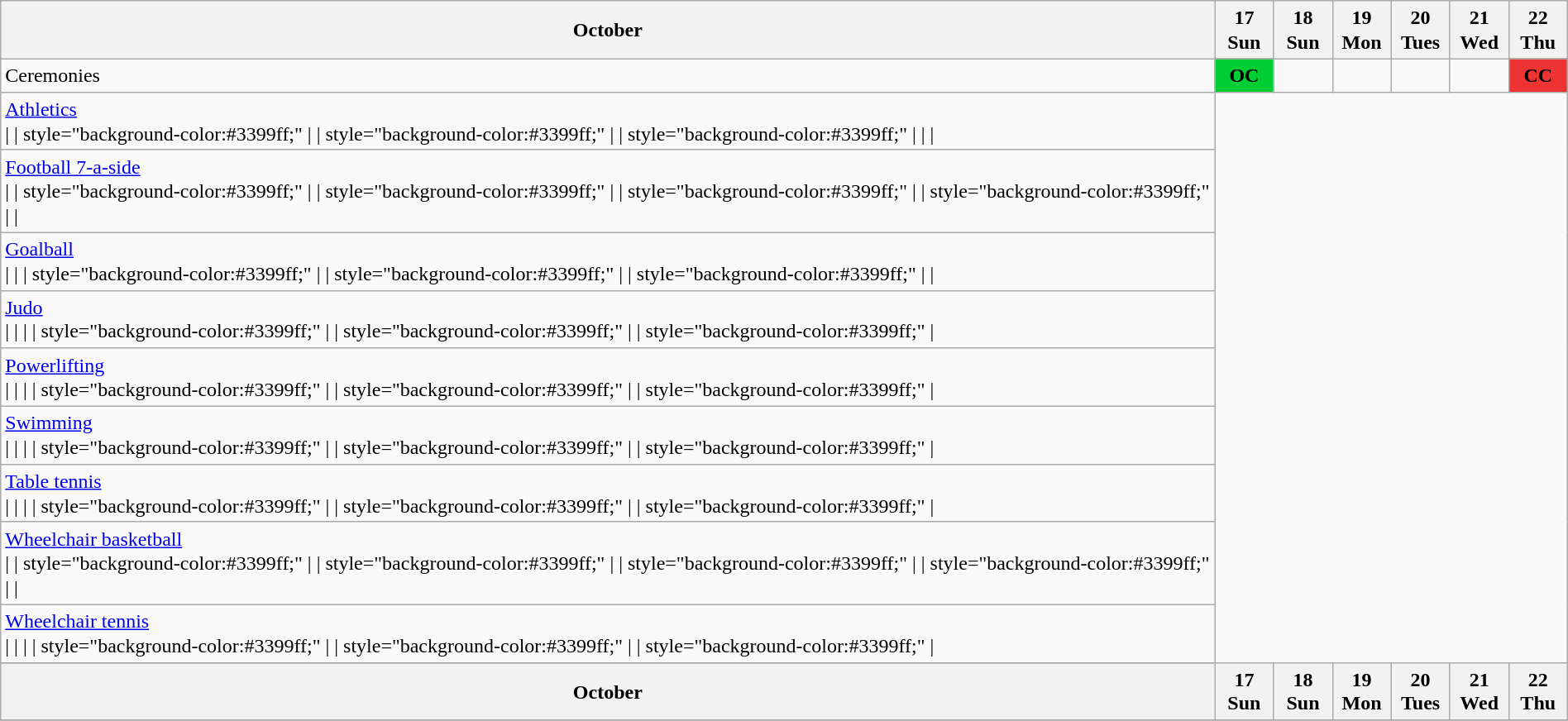<table class="wikitable" style="margin:0.5em auto; line-height:1.23em;">
<tr>
<th>October</th>
<th style="width:2.5em">17<br>Sun</th>
<th style="width:2.5em">18<br>Sun</th>
<th style="width:2.5em">19<br>Mon</th>
<th style="width:2.5em">20<br>Tues</th>
<th style="width:2.5em">21<br>Wed</th>
<th style="width:2.5em">22<br>Thu</th>
</tr>
<tr>
<td> Ceremonies</td>
<td style="background:#0c3; text-align:center;"><strong>OC</strong></td>
<td></td>
<td></td>
<td></td>
<td></td>
<td style="background:#e33; text-align:center;"><strong>CC</strong></td>
</tr>
<tr style="text-align:center;">
<td style="text-align:left;"> <a href='#'>Athletics</a><br>| 
| style="background-color:#3399ff;" |
| style="background-color:#3399ff;" |
| style="background-color:#3399ff;" |
| 
|</td>
</tr>
<tr style="text-align:center;">
<td style="text-align:left;"> <a href='#'>Football 7-a-side</a><br>| 
| style="background-color:#3399ff;" |
| style="background-color:#3399ff;" |
| style="background-color:#3399ff;" |
| style="background-color:#3399ff;" |
|</td>
</tr>
<tr style="text-align:center;">
<td style="text-align:left;"> <a href='#'>Goalball</a><br>| 
| 
| style="background-color:#3399ff;" |
| style="background-color:#3399ff;" |
| style="background-color:#3399ff;" |
|</td>
</tr>
<tr style="text-align:center;">
<td style="text-align:left;"> <a href='#'>Judo</a><br>| 
| 
| 
| style="background-color:#3399ff;" |
| style="background-color:#3399ff;" |
| style="background-color:#3399ff;" |</td>
</tr>
<tr style="text-align:center;">
<td style="text-align:left;"> <a href='#'>Powerlifting</a><br>| 
| 
| 
| style="background-color:#3399ff;" |
| style="background-color:#3399ff;" |
| style="background-color:#3399ff;" |</td>
</tr>
<tr style="text-align:center;">
<td style="text-align:left;"> <a href='#'>Swimming</a><br>| 
| 
| 
| style="background-color:#3399ff;" |
| style="background-color:#3399ff;" |
| style="background-color:#3399ff;" |</td>
</tr>
<tr style="text-align:center;">
<td style="text-align:left;"> <a href='#'>Table tennis</a><br>| 
| 
| 
| style="background-color:#3399ff;" |
| style="background-color:#3399ff;" |
| style="background-color:#3399ff;" |</td>
</tr>
<tr style="text-align:center;">
<td style="text-align:left;"> <a href='#'>Wheelchair basketball</a><br>| 
| style="background-color:#3399ff;" |
| style="background-color:#3399ff;" |
| style="background-color:#3399ff;" |
| style="background-color:#3399ff;" |
|</td>
</tr>
<tr style="text-align:center;">
<td style="text-align:left;"> <a href='#'>Wheelchair tennis</a><br>| 
| 
| 
| style="background-color:#3399ff;" |
| style="background-color:#3399ff;" |
| style="background-color:#3399ff;" |</td>
</tr>
<tr>
</tr>
<tr>
<th>October</th>
<th style="width:2.5em">17<br>Sun</th>
<th style="width:2.5em">18<br>Sun</th>
<th style="width:2.5em">19<br>Mon</th>
<th style="width:2.5em">20<br>Tues</th>
<th style="width:2.5em">21<br>Wed</th>
<th style="width:2.5em">22<br>Thu</th>
</tr>
<tr>
</tr>
</table>
